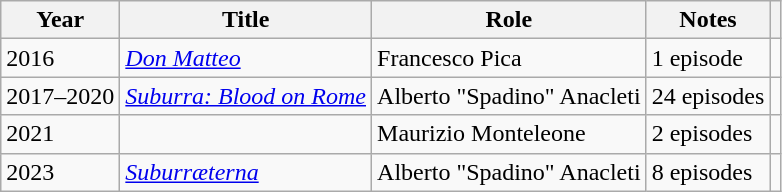<table class="wikitable sortable">
<tr>
<th>Year</th>
<th>Title</th>
<th>Role</th>
<th class="unsortable">Notes</th>
<th class="unsortable"></th>
</tr>
<tr>
<td>2016</td>
<td><em><a href='#'>Don Matteo</a></em></td>
<td>Francesco Pica</td>
<td>1 episode</td>
<td></td>
</tr>
<tr>
<td>2017–2020</td>
<td><em><a href='#'>Suburra: Blood on Rome</a></em></td>
<td>Alberto "Spadino" Anacleti</td>
<td>24 episodes</td>
<td></td>
</tr>
<tr>
<td>2021</td>
<td><em></em></td>
<td>Maurizio Monteleone</td>
<td>2 episodes</td>
<td></td>
</tr>
<tr>
<td>2023</td>
<td><em><a href='#'>Suburræterna</a></em></td>
<td>Alberto "Spadino" Anacleti</td>
<td>8 episodes</td>
<td></td>
</tr>
</table>
